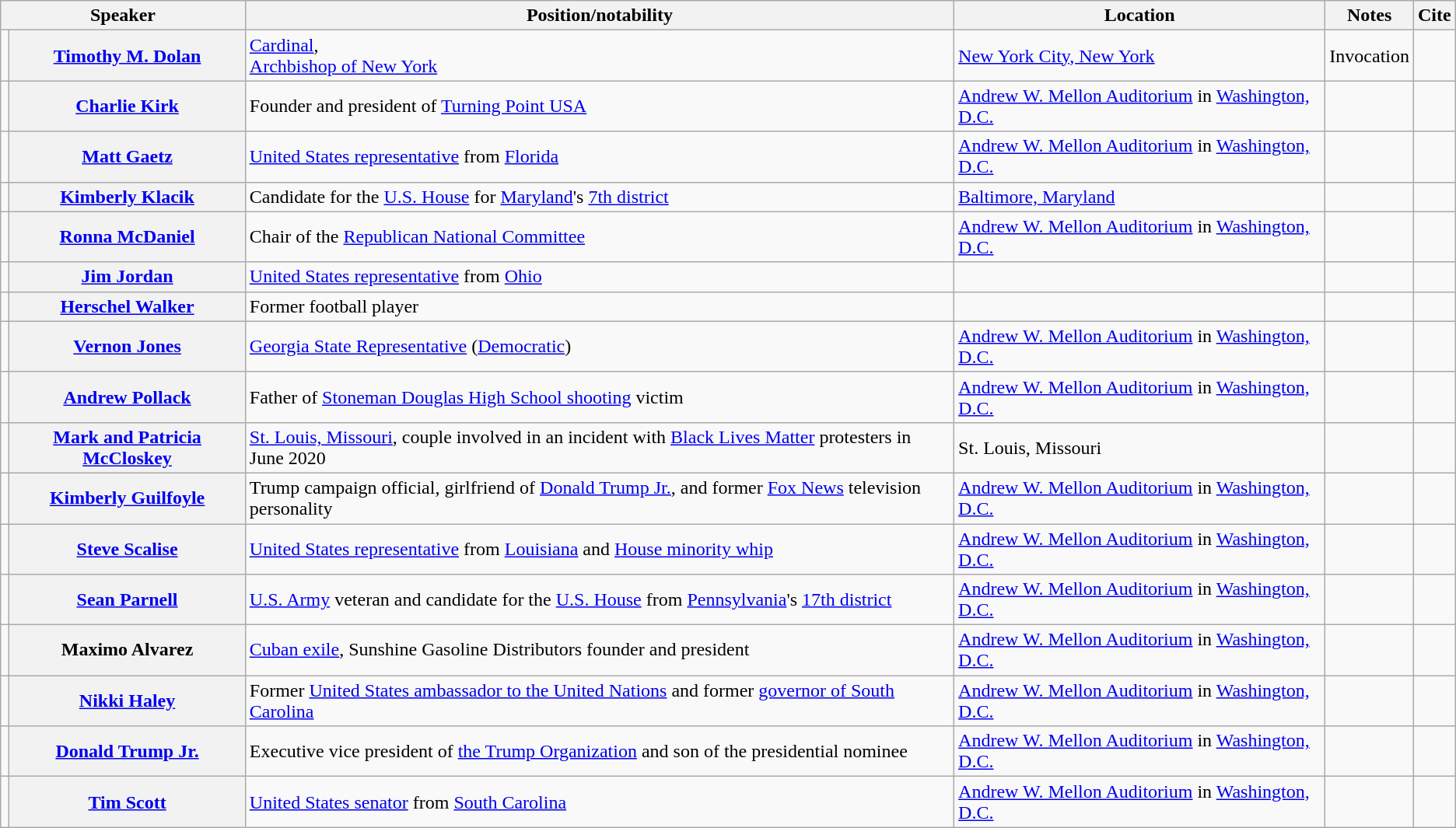<table class="wikitable plainrowheaders">
<tr>
<th scope="col" colspan=2>Speaker</th>
<th scope="col">Position/notability</th>
<th scope="col">Location</th>
<th scope="col">Notes</th>
<th scope="col">Cite</th>
</tr>
<tr>
<td></td>
<th scope="row"><a href='#'>Timothy M. Dolan</a></th>
<td><a href='#'>Cardinal</a>,<br><a href='#'>Archbishop of New York</a></td>
<td><a href='#'>New York City, New York</a> </td>
<td>Invocation</td>
<td></td>
</tr>
<tr>
<td></td>
<th scope="row"><a href='#'>Charlie Kirk</a></th>
<td>Founder and president of <a href='#'>Turning Point USA</a></td>
<td><a href='#'>Andrew W. Mellon Auditorium</a> in <a href='#'>Washington, D.C.</a></td>
<td></td>
<td></td>
</tr>
<tr>
<td></td>
<th scope="row"><a href='#'>Matt Gaetz</a></th>
<td><a href='#'>United States representative</a> from <a href='#'>Florida</a></td>
<td><a href='#'>Andrew W. Mellon Auditorium</a> in <a href='#'>Washington, D.C.</a></td>
<td></td>
<td></td>
</tr>
<tr>
<td></td>
<th scope="row"><a href='#'>Kimberly Klacik</a></th>
<td>Candidate for the <a href='#'>U.S. House</a> for <a href='#'>Maryland</a>'s <a href='#'>7th district</a></td>
<td><a href='#'>Baltimore, Maryland</a></td>
<td></td>
<td></td>
</tr>
<tr>
<td></td>
<th scope="row"><a href='#'>Ronna McDaniel</a></th>
<td>Chair of the <a href='#'>Republican National Committee</a></td>
<td><a href='#'>Andrew W. Mellon Auditorium</a> in <a href='#'>Washington, D.C.</a></td>
<td></td>
<td></td>
</tr>
<tr>
<td></td>
<th scope="row"><a href='#'>Jim Jordan</a></th>
<td><a href='#'>United States representative</a> from <a href='#'>Ohio</a></td>
<td></td>
<td></td>
<td></td>
</tr>
<tr>
<td></td>
<th scope="row"><a href='#'>Herschel Walker</a></th>
<td>Former football player</td>
<td></td>
<td></td>
<td></td>
</tr>
<tr>
<td></td>
<th scope="row"><a href='#'>Vernon Jones</a></th>
<td><a href='#'>Georgia State Representative</a> (<a href='#'>Democratic</a>)</td>
<td><a href='#'>Andrew W. Mellon Auditorium</a> in <a href='#'>Washington, D.C.</a></td>
<td></td>
<td></td>
</tr>
<tr>
<td></td>
<th scope="row"><a href='#'>Andrew Pollack</a></th>
<td>Father of <a href='#'>Stoneman Douglas High School shooting</a> victim</td>
<td><a href='#'>Andrew W. Mellon Auditorium</a> in <a href='#'>Washington, D.C.</a></td>
<td></td>
<td></td>
</tr>
<tr>
<td></td>
<th scope="row"><a href='#'>Mark and Patricia McCloskey</a></th>
<td><a href='#'>St. Louis, Missouri</a>, couple involved in an incident with <a href='#'>Black Lives Matter</a> protesters in June 2020</td>
<td>St. Louis, Missouri</td>
<td></td>
<td></td>
</tr>
<tr>
<td></td>
<th scope="row"><a href='#'>Kimberly Guilfoyle</a></th>
<td>Trump campaign official, girlfriend of <a href='#'>Donald Trump Jr.</a>, and former <a href='#'>Fox News</a> television personality</td>
<td><a href='#'>Andrew W. Mellon Auditorium</a> in <a href='#'>Washington, D.C.</a></td>
<td></td>
<td></td>
</tr>
<tr>
<td></td>
<th scope="row"><a href='#'>Steve Scalise</a></th>
<td><a href='#'>United States representative</a> from <a href='#'>Louisiana</a> and <a href='#'>House minority whip</a></td>
<td><a href='#'>Andrew W. Mellon Auditorium</a> in <a href='#'>Washington, D.C.</a></td>
<td></td>
<td></td>
</tr>
<tr>
<td></td>
<th scope="row"><a href='#'>Sean Parnell</a></th>
<td><a href='#'>U.S. Army</a> veteran and candidate for the <a href='#'>U.S. House</a> from <a href='#'>Pennsylvania</a>'s <a href='#'>17th district</a></td>
<td><a href='#'>Andrew W. Mellon Auditorium</a> in <a href='#'>Washington, D.C.</a></td>
<td></td>
<td></td>
</tr>
<tr>
<td></td>
<th scope="row">Maximo Alvarez</th>
<td><a href='#'>Cuban exile</a>, Sunshine Gasoline Distributors founder and president</td>
<td><a href='#'>Andrew W. Mellon Auditorium</a> in <a href='#'>Washington, D.C.</a></td>
<td></td>
<td></td>
</tr>
<tr>
<td></td>
<th scope="row"><a href='#'>Nikki Haley</a></th>
<td>Former <a href='#'>United States ambassador to the United Nations</a> and former <a href='#'>governor of South Carolina</a></td>
<td><a href='#'>Andrew W. Mellon Auditorium</a> in <a href='#'>Washington, D.C.</a></td>
<td></td>
<td></td>
</tr>
<tr>
<td></td>
<th scope="row"><a href='#'>Donald Trump Jr.</a></th>
<td>Executive vice president of <a href='#'>the Trump Organization</a> and son of the presidential nominee</td>
<td><a href='#'>Andrew W. Mellon Auditorium</a> in <a href='#'>Washington, D.C.</a></td>
<td></td>
<td></td>
</tr>
<tr>
<td></td>
<th scope="row"><a href='#'>Tim Scott</a></th>
<td><a href='#'>United States senator</a> from <a href='#'>South Carolina</a></td>
<td><a href='#'>Andrew W. Mellon Auditorium</a> in <a href='#'>Washington, D.C.</a></td>
<td></td>
<td></td>
</tr>
</table>
